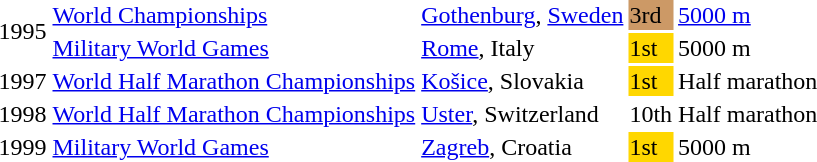<table>
<tr>
<td rowspan=2>1995</td>
<td><a href='#'>World Championships</a></td>
<td><a href='#'>Gothenburg</a>, <a href='#'>Sweden</a></td>
<td bgcolor="cc9966">3rd</td>
<td><a href='#'>5000 m</a></td>
</tr>
<tr>
<td><a href='#'>Military World Games</a></td>
<td><a href='#'>Rome</a>, Italy</td>
<td bgcolor="gold">1st</td>
<td>5000 m</td>
</tr>
<tr>
<td>1997</td>
<td><a href='#'>World Half Marathon Championships</a></td>
<td><a href='#'>Košice</a>, Slovakia</td>
<td bgcolor="gold">1st</td>
<td>Half marathon</td>
</tr>
<tr>
<td>1998</td>
<td><a href='#'>World Half Marathon Championships</a></td>
<td><a href='#'>Uster</a>, Switzerland</td>
<td>10th</td>
<td>Half marathon</td>
</tr>
<tr>
<td>1999</td>
<td><a href='#'>Military World Games</a></td>
<td><a href='#'>Zagreb</a>, Croatia</td>
<td bgcolor="gold">1st</td>
<td>5000 m</td>
</tr>
</table>
